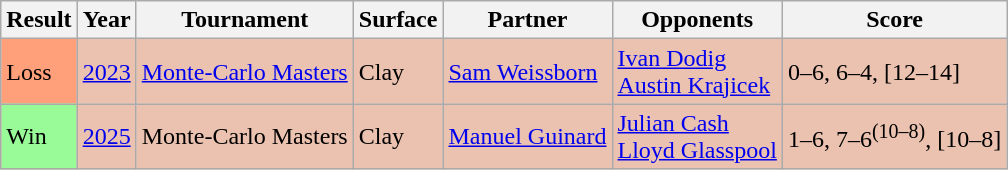<table class="sortable wikitable">
<tr>
<th>Result</th>
<th>Year</th>
<th>Tournament</th>
<th>Surface</th>
<th>Partner</th>
<th>Opponents</th>
<th class="unsortable">Score</th>
</tr>
<tr style="background:#ebc2af;">
<td bgcolor=ffa07a>Loss</td>
<td><a href='#'>2023</a></td>
<td><a href='#'>Monte-Carlo Masters</a></td>
<td>Clay</td>
<td> <a href='#'>Sam Weissborn</a></td>
<td> <a href='#'>Ivan Dodig</a><br> <a href='#'>Austin Krajicek</a></td>
<td>0–6, 6–4, [12–14]</td>
</tr>
<tr style="background:#ebc2af;">
<td bgcolor=98fb98>Win</td>
<td><a href='#'>2025</a></td>
<td>Monte-Carlo Masters</td>
<td>Clay</td>
<td> <a href='#'>Manuel Guinard</a></td>
<td> <a href='#'>Julian Cash</a><br> <a href='#'>Lloyd Glasspool</a></td>
<td>1–6, 7–6<sup>(10–8)</sup>, [10–8]</td>
</tr>
</table>
